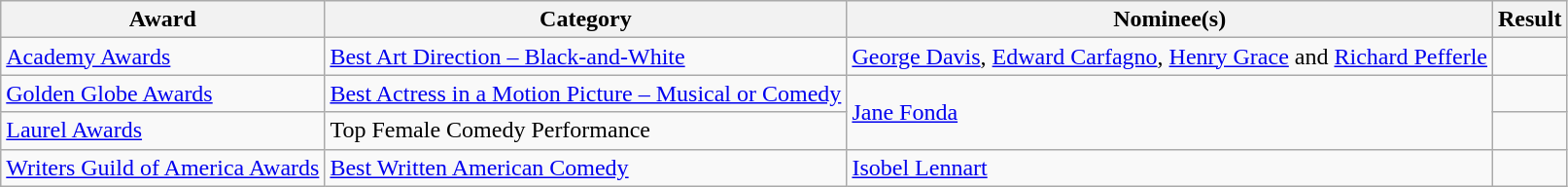<table class="wikitable plainrowheaders">
<tr>
<th>Award</th>
<th>Category</th>
<th>Nominee(s)</th>
<th>Result</th>
</tr>
<tr>
<td><a href='#'>Academy Awards</a></td>
<td><a href='#'>Best Art Direction – Black-and-White</a></td>
<td><a href='#'>George Davis</a>, <a href='#'>Edward Carfagno</a>, <a href='#'>Henry Grace</a> and <a href='#'>Richard Pefferle</a></td>
<td></td>
</tr>
<tr>
<td><a href='#'>Golden Globe Awards</a></td>
<td><a href='#'>Best Actress in a Motion Picture – Musical or Comedy</a></td>
<td rowspan="2"><a href='#'>Jane Fonda</a></td>
<td></td>
</tr>
<tr>
<td><a href='#'>Laurel Awards</a></td>
<td>Top Female Comedy Performance</td>
<td></td>
</tr>
<tr>
<td><a href='#'>Writers Guild of America Awards</a></td>
<td><a href='#'>Best Written American Comedy</a></td>
<td><a href='#'>Isobel Lennart</a></td>
<td></td>
</tr>
</table>
